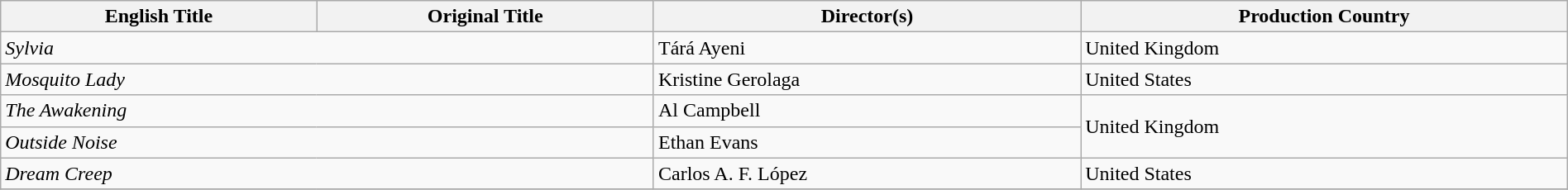<table class="wikitable" style="width:100%; margin-bottom:4px">
<tr>
<th>English Title</th>
<th>Original Title</th>
<th>Director(s)</th>
<th>Production Country</th>
</tr>
<tr>
<td colspan="2"><em>Sylvia</em></td>
<td>Tárá Ayeni</td>
<td>United Kingdom</td>
</tr>
<tr>
<td colspan="2"><em>Mosquito Lady</em></td>
<td>Kristine Gerolaga</td>
<td>United States</td>
</tr>
<tr>
<td colspan="2"><em>The Awakening</em></td>
<td>Al Campbell</td>
<td rowspan="2">United Kingdom</td>
</tr>
<tr>
<td colspan="2"><em>Outside Noise</em></td>
<td>Ethan Evans</td>
</tr>
<tr>
<td colspan="2"><em>Dream Creep</em></td>
<td>Carlos A. F. López</td>
<td>United States</td>
</tr>
<tr>
</tr>
</table>
